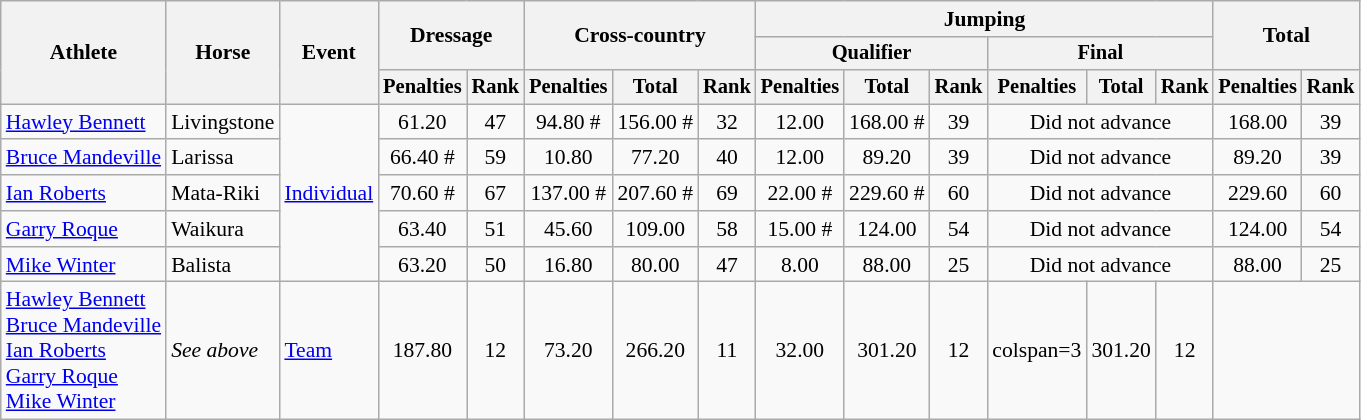<table class=wikitable style="font-size:90%">
<tr>
<th rowspan="3">Athlete</th>
<th rowspan="3">Horse</th>
<th rowspan="3">Event</th>
<th colspan="2" rowspan="2">Dressage</th>
<th colspan="3" rowspan="2">Cross-country</th>
<th colspan="6">Jumping</th>
<th colspan="2" rowspan="2">Total</th>
</tr>
<tr style="font-size:95%">
<th colspan="3">Qualifier</th>
<th colspan="3">Final</th>
</tr>
<tr style="font-size:95%">
<th>Penalties</th>
<th>Rank</th>
<th>Penalties</th>
<th>Total</th>
<th>Rank</th>
<th>Penalties</th>
<th>Total</th>
<th>Rank</th>
<th>Penalties</th>
<th>Total</th>
<th>Rank</th>
<th>Penalties</th>
<th>Rank</th>
</tr>
<tr align=center>
<td align=left><a href='#'>Hawley Bennett</a></td>
<td align=left>Livingstone</td>
<td align=left rowspan=5><a href='#'>Individual</a></td>
<td>61.20</td>
<td>47</td>
<td>94.80 #</td>
<td>156.00 #</td>
<td>32</td>
<td>12.00</td>
<td>168.00 #</td>
<td>39</td>
<td colspan=3>Did not advance</td>
<td>168.00</td>
<td>39</td>
</tr>
<tr align=center>
<td align=left><a href='#'>Bruce Mandeville</a></td>
<td align=left>Larissa</td>
<td>66.40 #</td>
<td>59</td>
<td>10.80</td>
<td>77.20</td>
<td>40</td>
<td>12.00</td>
<td>89.20</td>
<td>39</td>
<td colspan=3>Did not advance</td>
<td>89.20</td>
<td>39</td>
</tr>
<tr align=center>
<td align=left><a href='#'>Ian Roberts</a></td>
<td align=left>Mata-Riki</td>
<td>70.60 #</td>
<td>67</td>
<td>137.00 #</td>
<td>207.60 #</td>
<td>69</td>
<td>22.00 #</td>
<td>229.60 #</td>
<td>60</td>
<td colspan=3>Did not advance</td>
<td>229.60</td>
<td>60</td>
</tr>
<tr align=center>
<td align=left><a href='#'>Garry Roque</a></td>
<td align=left>Waikura</td>
<td>63.40</td>
<td>51</td>
<td>45.60</td>
<td>109.00</td>
<td>58</td>
<td>15.00 #</td>
<td>124.00</td>
<td>54</td>
<td colspan=3>Did not advance</td>
<td>124.00</td>
<td>54</td>
</tr>
<tr align=center>
<td align=left><a href='#'>Mike Winter</a></td>
<td align=left>Balista</td>
<td>63.20</td>
<td>50</td>
<td>16.80</td>
<td>80.00</td>
<td>47</td>
<td>8.00</td>
<td>88.00</td>
<td>25</td>
<td colspan=3>Did not advance</td>
<td>88.00</td>
<td>25</td>
</tr>
<tr align=center>
<td align=left><a href='#'>Hawley Bennett</a><br><a href='#'>Bruce Mandeville</a><br><a href='#'>Ian Roberts</a><br><a href='#'>Garry Roque</a><br><a href='#'>Mike Winter</a></td>
<td align=left><em>See above</em></td>
<td align=left><a href='#'>Team</a></td>
<td>187.80</td>
<td>12</td>
<td>73.20</td>
<td>266.20</td>
<td>11</td>
<td>32.00</td>
<td>301.20</td>
<td>12</td>
<td>colspan=3 </td>
<td>301.20</td>
<td>12</td>
</tr>
</table>
